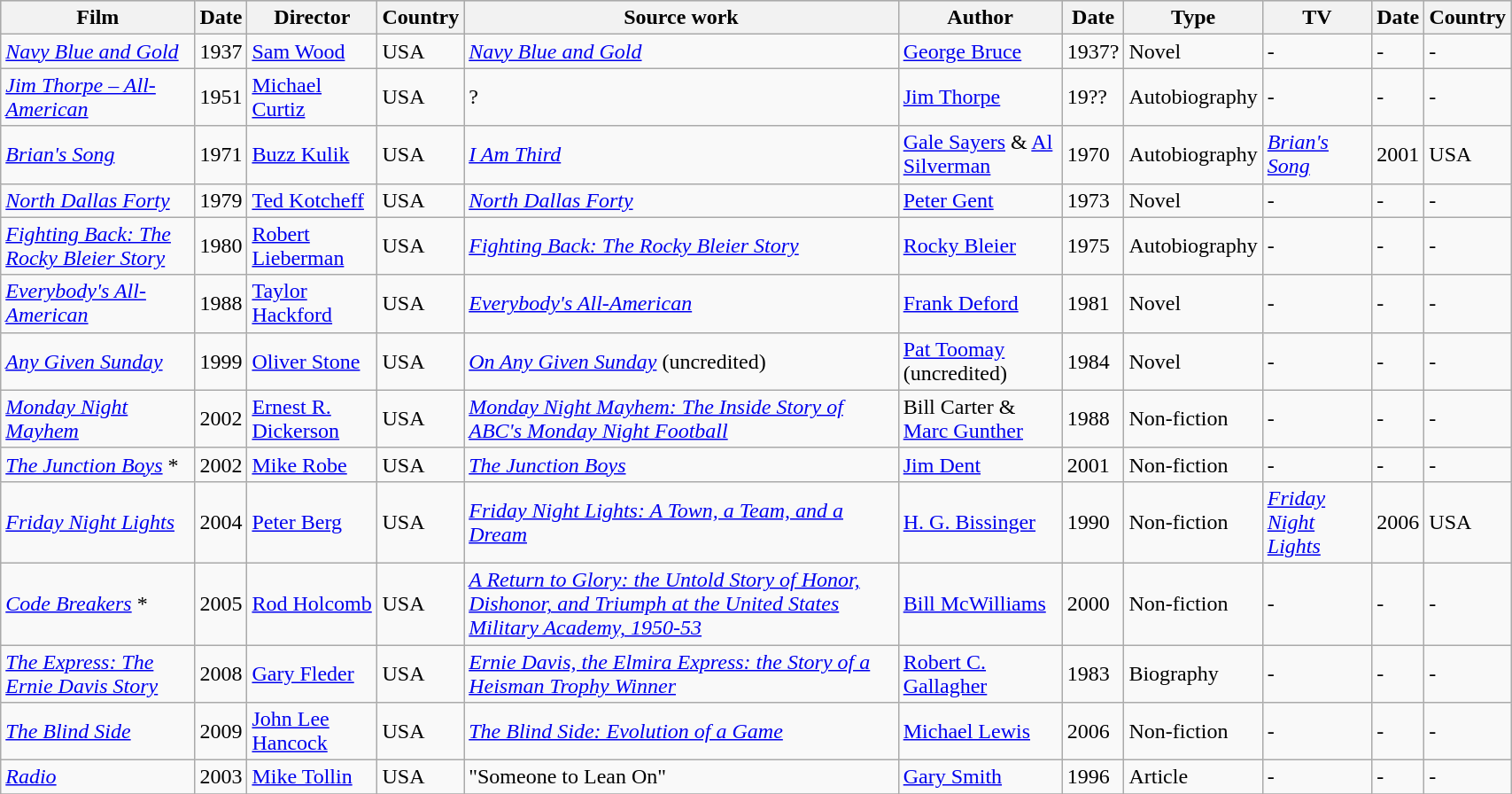<table class="wikitable" style=width:90%>
<tr style="background:#CCCCCC;">
<th>Film</th>
<th>Date</th>
<th>Director</th>
<th>Country</th>
<th>Source work</th>
<th>Author</th>
<th>Date</th>
<th>Type</th>
<th>TV</th>
<th>Date</th>
<th>Country</th>
</tr>
<tr>
<td><em><a href='#'>Navy Blue and Gold</a></em></td>
<td>1937</td>
<td><a href='#'>Sam Wood</a></td>
<td>USA</td>
<td><em><a href='#'>Navy Blue and Gold</a></em></td>
<td><a href='#'>George Bruce</a></td>
<td>1937?</td>
<td>Novel</td>
<td>-</td>
<td>-</td>
<td>-</td>
</tr>
<tr>
<td><em><a href='#'>Jim Thorpe – All-American</a></em></td>
<td>1951</td>
<td><a href='#'>Michael Curtiz</a></td>
<td>USA</td>
<td>?</td>
<td><a href='#'>Jim Thorpe</a></td>
<td>19??</td>
<td>Autobiography</td>
<td>-</td>
<td>-</td>
<td>-</td>
</tr>
<tr>
<td><em><a href='#'>Brian's Song</a></em></td>
<td>1971</td>
<td><a href='#'>Buzz Kulik</a></td>
<td>USA</td>
<td><em><a href='#'>I Am Third</a></em></td>
<td><a href='#'>Gale Sayers</a> & <a href='#'>Al Silverman</a></td>
<td>1970</td>
<td>Autobiography</td>
<td><em><a href='#'>Brian's Song</a></em></td>
<td>2001</td>
<td>USA</td>
</tr>
<tr>
<td><em><a href='#'>North Dallas Forty</a></em></td>
<td>1979</td>
<td><a href='#'>Ted Kotcheff</a></td>
<td>USA</td>
<td><em><a href='#'>North Dallas Forty</a></em></td>
<td><a href='#'>Peter Gent</a></td>
<td>1973</td>
<td>Novel</td>
<td>-</td>
<td>-</td>
<td>-</td>
</tr>
<tr>
<td><em><a href='#'>Fighting Back: The Rocky Bleier Story</a></em></td>
<td>1980</td>
<td><a href='#'>Robert Lieberman</a></td>
<td>USA</td>
<td><em><a href='#'>Fighting Back: The Rocky Bleier Story</a></em></td>
<td><a href='#'>Rocky Bleier</a></td>
<td>1975</td>
<td>Autobiography</td>
<td>-</td>
<td>-</td>
<td>-</td>
</tr>
<tr>
<td><em><a href='#'>Everybody's All-American</a></em></td>
<td>1988</td>
<td><a href='#'>Taylor Hackford</a></td>
<td>USA</td>
<td><em><a href='#'>Everybody's All-American</a></em></td>
<td><a href='#'>Frank Deford</a></td>
<td>1981</td>
<td>Novel</td>
<td>-</td>
<td>-</td>
<td>-</td>
</tr>
<tr>
<td><em><a href='#'>Any Given Sunday</a></em></td>
<td>1999</td>
<td><a href='#'>Oliver Stone</a></td>
<td>USA</td>
<td><em><a href='#'>On Any Given Sunday</a></em> (uncredited)</td>
<td><a href='#'>Pat Toomay</a> (uncredited)</td>
<td>1984</td>
<td>Novel</td>
<td>-</td>
<td>-</td>
<td>-</td>
</tr>
<tr>
<td><em><a href='#'>Monday Night Mayhem</a></em></td>
<td>2002</td>
<td><a href='#'>Ernest R. Dickerson</a></td>
<td>USA</td>
<td><em><a href='#'>Monday Night Mayhem: The Inside Story of ABC's Monday Night Football</a></em></td>
<td>Bill Carter & <a href='#'>Marc Gunther</a></td>
<td>1988</td>
<td>Non-fiction</td>
<td>-</td>
<td>-</td>
<td>-</td>
</tr>
<tr>
<td><em><a href='#'>The Junction Boys</a></em> *</td>
<td>2002</td>
<td><a href='#'>Mike Robe</a></td>
<td>USA</td>
<td><em><a href='#'>The Junction Boys</a></em></td>
<td><a href='#'>Jim Dent</a></td>
<td>2001</td>
<td>Non-fiction</td>
<td>-</td>
<td>-</td>
<td>-</td>
</tr>
<tr>
<td><em><a href='#'>Friday Night Lights</a></em></td>
<td>2004</td>
<td><a href='#'>Peter Berg</a></td>
<td>USA</td>
<td><em><a href='#'>Friday Night Lights: A Town, a Team, and a Dream</a></em></td>
<td><a href='#'>H. G. Bissinger</a></td>
<td>1990</td>
<td>Non-fiction</td>
<td><em><a href='#'>Friday Night Lights</a></em></td>
<td>2006</td>
<td>USA</td>
</tr>
<tr>
<td><em><a href='#'>Code Breakers</a></em> *</td>
<td>2005</td>
<td><a href='#'>Rod Holcomb</a></td>
<td>USA</td>
<td><em><a href='#'>A Return to Glory: the Untold Story of Honor, Dishonor, and Triumph at the United States Military Academy, 1950-53</a></em></td>
<td><a href='#'>Bill McWilliams</a></td>
<td>2000</td>
<td>Non-fiction</td>
<td>-</td>
<td>-</td>
<td>-</td>
</tr>
<tr>
<td><em><a href='#'>The Express: The Ernie Davis Story</a></em></td>
<td>2008</td>
<td><a href='#'>Gary Fleder</a></td>
<td>USA</td>
<td><em><a href='#'>Ernie Davis, the Elmira Express: the Story of a Heisman Trophy Winner</a></em></td>
<td><a href='#'>Robert C. Gallagher</a></td>
<td>1983</td>
<td>Biography</td>
<td>-</td>
<td>-</td>
<td>-</td>
</tr>
<tr>
<td><em><a href='#'>The Blind Side</a></em></td>
<td>2009</td>
<td><a href='#'>John Lee Hancock</a></td>
<td>USA</td>
<td><em><a href='#'>The Blind Side: Evolution of a Game</a></em></td>
<td><a href='#'>Michael Lewis</a></td>
<td>2006</td>
<td>Non-fiction</td>
<td>-</td>
<td>-</td>
<td>-</td>
</tr>
<tr>
<td><em><a href='#'>Radio</a></em></td>
<td>2003</td>
<td><a href='#'>Mike Tollin</a></td>
<td>USA</td>
<td>"Someone to Lean On"</td>
<td><a href='#'>Gary Smith</a></td>
<td>1996</td>
<td>Article</td>
<td>-</td>
<td>-</td>
<td>-</td>
</tr>
<tr>
</tr>
</table>
